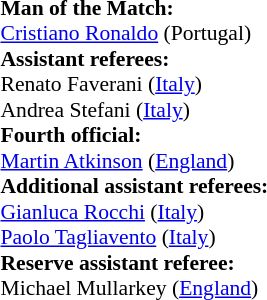<table style="width:100%; font-size:90%;">
<tr>
<td><br><strong>Man of the Match:</strong>
<br><a href='#'>Cristiano Ronaldo</a> (Portugal)<br><strong>Assistant referees:</strong>
<br>Renato Faverani (<a href='#'>Italy</a>)
<br>Andrea Stefani (<a href='#'>Italy</a>)
<br><strong>Fourth official:</strong>
<br><a href='#'>Martin Atkinson</a> (<a href='#'>England</a>)
<br><strong>Additional assistant referees:</strong>
<br><a href='#'>Gianluca Rocchi</a> (<a href='#'>Italy</a>)
<br><a href='#'>Paolo Tagliavento</a> (<a href='#'>Italy</a>)
<br><strong>Reserve assistant referee:</strong>
<br>Michael Mullarkey (<a href='#'>England</a>)</td>
</tr>
</table>
